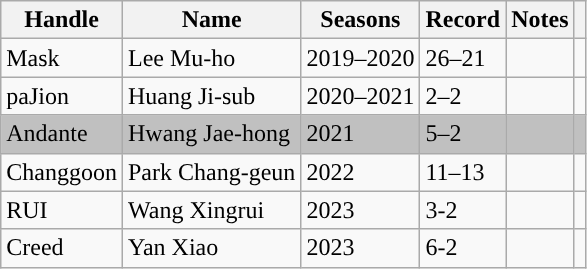<table class="wikitable">
<tr>
<th style="background:#">Handle</th>
<th style="background:#">Name</th>
<th style="background:#">Seasons</th>
<th style="background:#">Record</th>
<th style="background:#">Notes</th>
<th style="background:#"></th>
</tr>
<tr>
<td>Mask</td>
<td>Lee Mu-ho</td>
<td>2019–2020</td>
<td>26–21 </td>
<td></td>
<td></td>
</tr>
<tr>
<td>paJion</td>
<td>Huang Ji-sub</td>
<td>2020–2021</td>
<td>2–2 </td>
<td></td>
<td></td>
</tr>
<tr style="background:silver;">
<td>Andante</td>
<td>Hwang Jae-hong</td>
<td>2021</td>
<td>5–2 </td>
<td></td>
<td></td>
</tr>
<tr>
<td>Changgoon</td>
<td>Park Chang-geun</td>
<td>2022</td>
<td>11–13 </td>
<td></td>
<td></td>
</tr>
<tr>
<td>RUI</td>
<td>Wang Xingrui</td>
<td>2023</td>
<td>3-2 </td>
<td></td>
<td></td>
</tr>
<tr>
<td>Creed</td>
<td>Yan Xiao</td>
<td>2023</td>
<td>6-2 </td>
<td></td>
<td></td>
</tr>
</table>
